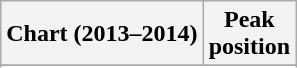<table class="wikitable sortable">
<tr>
<th align="left">Chart (2013–2014)</th>
<th align="center">Peak<br>position</th>
</tr>
<tr>
</tr>
<tr>
</tr>
<tr>
</tr>
<tr>
</tr>
<tr>
</tr>
</table>
